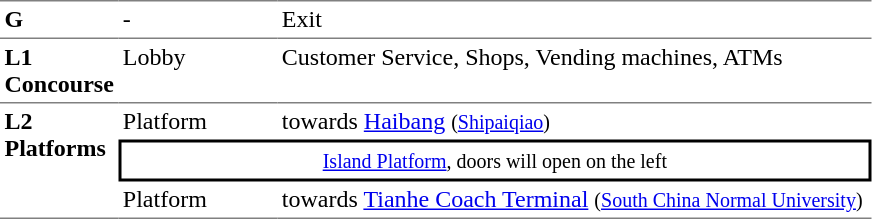<table table border=0 cellspacing=0 cellpadding=3>
<tr>
<td style="border-top:solid 1px gray;" width=50 valign=top><strong>G</strong></td>
<td style="border-top:solid 1px gray;" width=100 valign=top>-</td>
<td style="border-top:solid 1px gray;" width=390 valign=top>Exit</td>
</tr>
<tr>
<td style="border-bottom:solid 1px gray; border-top:solid 1px gray;" valign=top width=50><strong>L1<br>Concourse</strong></td>
<td style="border-bottom:solid 1px gray; border-top:solid 1px gray;" valign=top width=100>Lobby</td>
<td style="border-bottom:solid 1px gray; border-top:solid 1px gray;" valign=top width=390>Customer Service, Shops, Vending machines, ATMs</td>
</tr>
<tr>
<td style="border-bottom:solid 1px gray;" rowspan=3 valign=top><strong>L2<br>Platforms</strong></td>
<td>Platform </td>
<td>  towards <a href='#'>Haibang</a> <small>(<a href='#'>Shipaiqiao</a>)</small></td>
</tr>
<tr>
<td style="border-right:solid 2px black;border-left:solid 2px black;border-top:solid 2px black;border-bottom:solid 2px black;text-align:center;" colspan=2><small><a href='#'>Island Platform</a>, doors will open on the left</small></td>
</tr>
<tr>
<td style="border-bottom:solid 1px gray;">Platform </td>
<td style="border-bottom:solid 1px gray;">  towards <a href='#'>Tianhe Coach Terminal</a> <small>(<a href='#'>South China Normal University</a>)</small> </td>
</tr>
</table>
